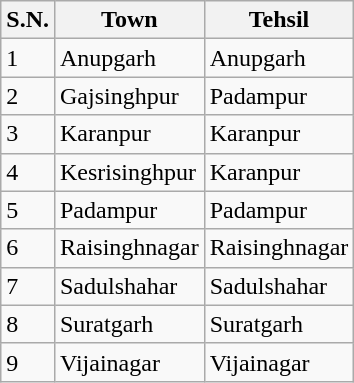<table class="wikitable">
<tr>
<th>S.N.</th>
<th>Town</th>
<th>Tehsil</th>
</tr>
<tr>
<td>1</td>
<td>Anupgarh</td>
<td>Anupgarh</td>
</tr>
<tr>
<td>2</td>
<td>Gajsinghpur</td>
<td>Padampur</td>
</tr>
<tr>
<td>3</td>
<td>Karanpur</td>
<td>Karanpur</td>
</tr>
<tr>
<td>4</td>
<td>Kesrisinghpur</td>
<td>Karanpur</td>
</tr>
<tr>
<td>5</td>
<td>Padampur</td>
<td>Padampur</td>
</tr>
<tr>
<td>6</td>
<td>Raisinghnagar</td>
<td>Raisinghnagar</td>
</tr>
<tr>
<td>7</td>
<td>Sadulshahar</td>
<td>Sadulshahar</td>
</tr>
<tr>
<td>8</td>
<td>Suratgarh</td>
<td>Suratgarh</td>
</tr>
<tr>
<td>9</td>
<td>Vijainagar</td>
<td>Vijainagar</td>
</tr>
</table>
